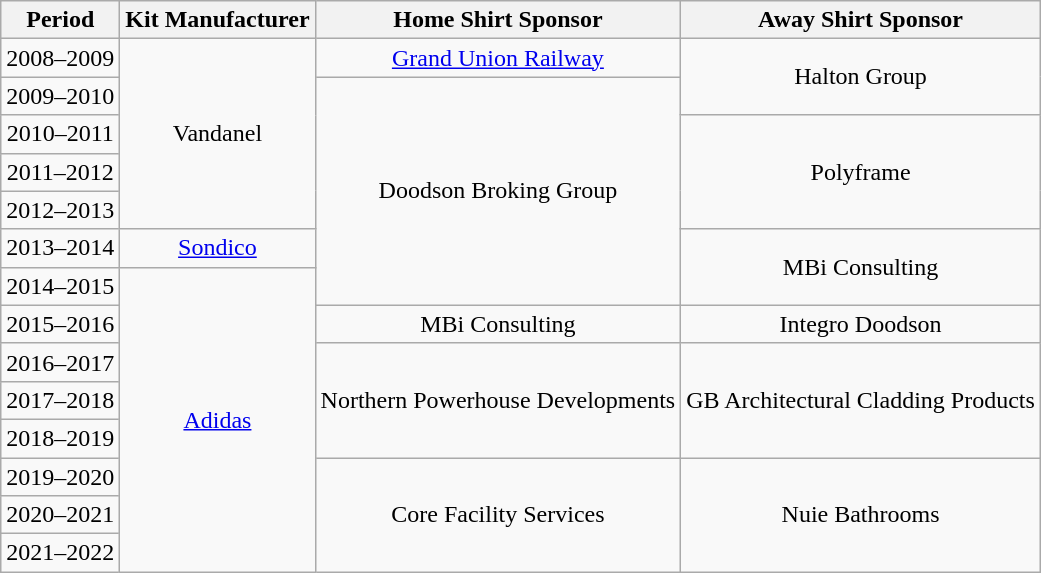<table class="wikitable" style="text-align:center;margin-left:1em">
<tr>
<th>Period</th>
<th>Kit Manufacturer</th>
<th>Home Shirt Sponsor</th>
<th>Away Shirt Sponsor</th>
</tr>
<tr>
<td>2008–2009</td>
<td rowspan=5>Vandanel</td>
<td><a href='#'>Grand Union Railway</a></td>
<td rowspan=2>Halton Group</td>
</tr>
<tr>
<td>2009–2010</td>
<td rowspan=6>Doodson Broking Group</td>
</tr>
<tr>
<td>2010–2011</td>
<td rowspan=3>Polyframe</td>
</tr>
<tr>
<td>2011–2012</td>
</tr>
<tr>
<td>2012–2013</td>
</tr>
<tr>
<td>2013–2014</td>
<td><a href='#'>Sondico</a></td>
<td rowspan=2>MBi Consulting</td>
</tr>
<tr>
<td>2014–2015</td>
<td rowspan=8><a href='#'>Adidas</a></td>
</tr>
<tr>
<td>2015–2016</td>
<td>MBi Consulting</td>
<td>Integro Doodson</td>
</tr>
<tr>
<td>2016–2017</td>
<td rowspan=3>Northern Powerhouse Developments</td>
<td rowspan=3>GB Architectural Cladding Products</td>
</tr>
<tr>
<td>2017–2018</td>
</tr>
<tr>
<td>2018–2019</td>
</tr>
<tr>
<td>2019–2020</td>
<td rowspan=3>Core Facility Services</td>
<td rowspan=3>Nuie Bathrooms</td>
</tr>
<tr>
<td>2020–2021</td>
</tr>
<tr>
<td>2021–2022</td>
</tr>
</table>
